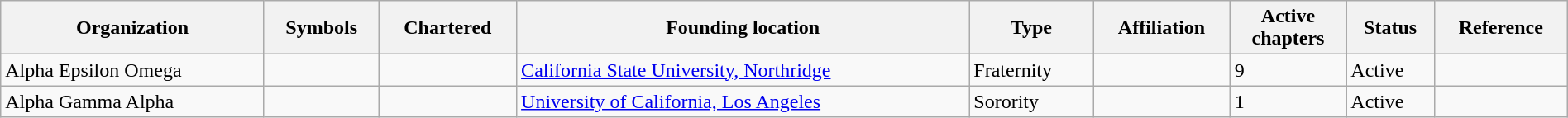<table class="wikitable sortable" width="100%">
<tr>
<th>Organization</th>
<th>Symbols</th>
<th>Chartered</th>
<th>Founding location</th>
<th>Type</th>
<th>Affiliation</th>
<th>Active<br>chapters</th>
<th>Status</th>
<th>Reference</th>
</tr>
<tr>
<td>Alpha Epsilon Omega</td>
<td><strong></strong></td>
<td></td>
<td><a href='#'>California State University, Northridge</a></td>
<td>Fraternity</td>
<td></td>
<td>9</td>
<td>Active</td>
<td></td>
</tr>
<tr>
<td>Alpha Gamma Alpha</td>
<td><strong></strong></td>
<td></td>
<td><a href='#'>University of California, Los Angeles</a></td>
<td>Sorority</td>
<td></td>
<td>1</td>
<td>Active</td>
<td></td>
</tr>
</table>
